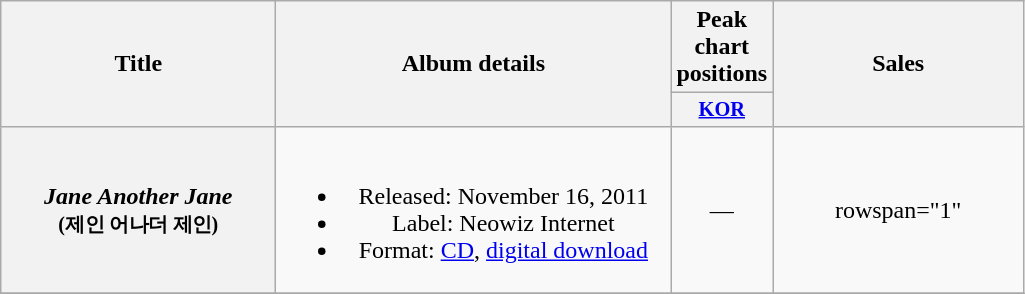<table class="wikitable plainrowheaders" style="text-align:center;">
<tr>
<th scope="col" rowspan="2" style="width:11em;">Title</th>
<th scope="col" rowspan="2" style="width:16em;">Album details</th>
<th scope="col" colspan="1">Peak chart positions</th>
<th scope="col" rowspan="2" style="width:10em;">Sales</th>
</tr>
<tr>
<th scope="col" style="width:3em;font-size:85%;"><a href='#'>KOR</a><br></th>
</tr>
<tr>
<th scope="row"><em>Jane Another Jane</em> <br><small>(제인 어나더 제인)</small></th>
<td><br><ul><li>Released: November 16, 2011</li><li>Label: Neowiz Internet</li><li>Format: <a href='#'>CD</a>, <a href='#'>digital download</a></li></ul></td>
<td>—</td>
<td>rowspan="1" </td>
</tr>
<tr>
</tr>
</table>
